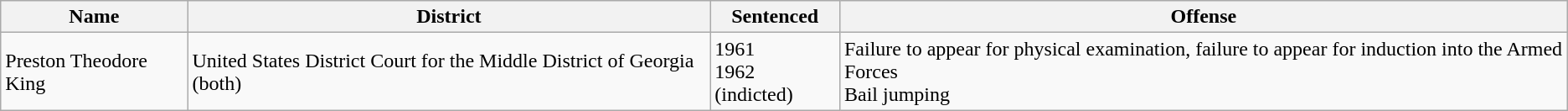<table class="wikitable">
<tr>
<th>Name</th>
<th>District</th>
<th>Sentenced</th>
<th>Offense</th>
</tr>
<tr>
<td>Preston Theodore King</td>
<td>United States District Court for the Middle District of Georgia (both)</td>
<td>1961 <br> 1962 (indicted)</td>
<td>Failure to appear for physical examination, failure to appear for induction into the Armed Forces <br> Bail jumping</td>
</tr>
</table>
